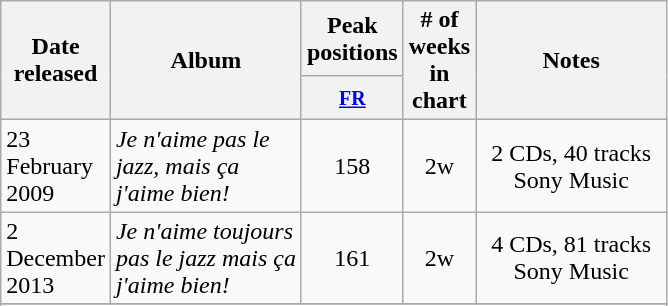<table class="wikitable">
<tr>
<th align="center" rowspan="2" width="40">Date <br>released</th>
<th align="center" rowspan="2" width="120">Album</th>
<th align="center" colspan="1" width="20">Peak positions</th>
<th align="center" rowspan="2" width="20"># of <br>weeks <br>in chart</th>
<th align="center" rowspan="2" width="120">Notes</th>
</tr>
<tr>
<th width="20"><small><a href='#'>FR</a></small><br></th>
</tr>
<tr>
<td>23 February 2009</td>
<td><em>Je n'aime pas le jazz, mais ça j'aime bien!</em> </td>
<td style="text-align:center;">158</td>
<td style="text-align:center;">2w</td>
<td style="text-align:center;">2 CDs, 40 tracks <br> Sony Music</td>
</tr>
<tr>
<td>2 December 2013</td>
<td><em>Je n'aime toujours pas le jazz mais ça j'aime bien!</em> </td>
<td style="text-align:center;">161</td>
<td style="text-align:center;">2w</td>
<td style="text-align:center;">4 CDs, 81 tracks <br> Sony Music</td>
</tr>
<tr>
</tr>
<tr>
</tr>
</table>
